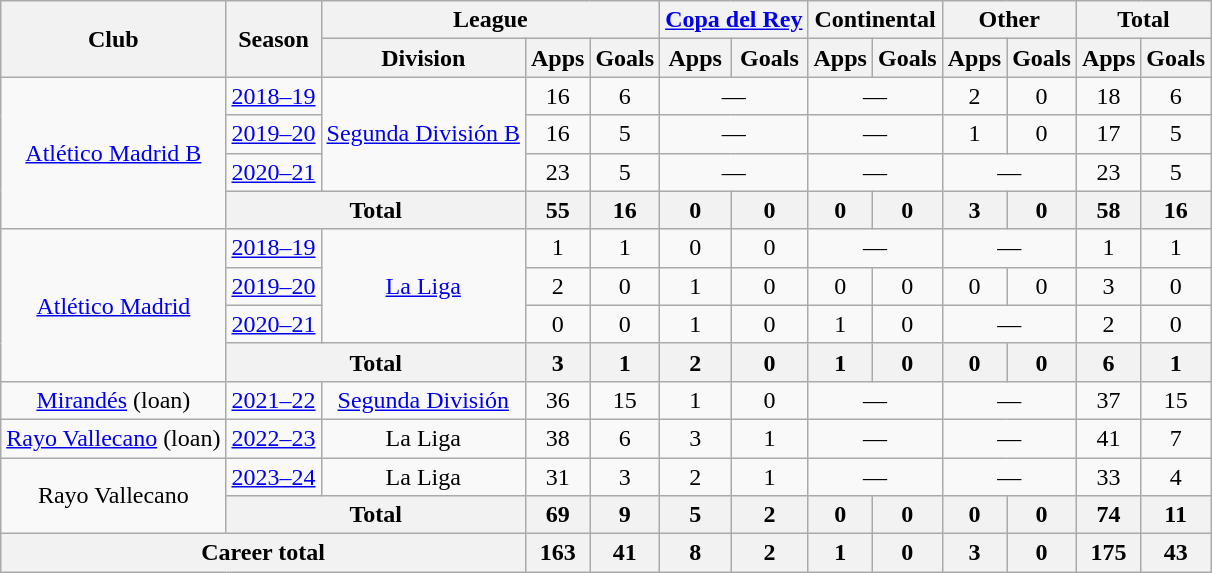<table class="wikitable" style="text-align:center">
<tr>
<th rowspan="2">Club</th>
<th rowspan="2">Season</th>
<th colspan="3">League</th>
<th colspan="2"><a href='#'>Copa del Rey</a></th>
<th colspan="2">Continental</th>
<th colspan="2">Other</th>
<th colspan="2">Total</th>
</tr>
<tr>
<th>Division</th>
<th>Apps</th>
<th>Goals</th>
<th>Apps</th>
<th>Goals</th>
<th>Apps</th>
<th>Goals</th>
<th>Apps</th>
<th>Goals</th>
<th>Apps</th>
<th>Goals</th>
</tr>
<tr>
<td rowspan="4"><a href='#'>Atlético Madrid B</a></td>
<td><a href='#'>2018–19</a></td>
<td rowspan="3"><a href='#'>Segunda División B</a></td>
<td>16</td>
<td>6</td>
<td colspan="2">—</td>
<td colspan="2">—</td>
<td>2</td>
<td>0</td>
<td>18</td>
<td>6</td>
</tr>
<tr>
<td><a href='#'>2019–20</a></td>
<td>16</td>
<td>5</td>
<td colspan="2">—</td>
<td colspan="2">—</td>
<td>1</td>
<td>0</td>
<td>17</td>
<td>5</td>
</tr>
<tr>
<td><a href='#'>2020–21</a></td>
<td>23</td>
<td>5</td>
<td colspan="2">—</td>
<td colspan="2">—</td>
<td colspan="2">—</td>
<td>23</td>
<td>5</td>
</tr>
<tr>
<th colspan="2">Total</th>
<th>55</th>
<th>16</th>
<th>0</th>
<th>0</th>
<th>0</th>
<th>0</th>
<th>3</th>
<th>0</th>
<th>58</th>
<th>16</th>
</tr>
<tr>
<td rowspan="4"><a href='#'>Atlético Madrid</a></td>
<td><a href='#'>2018–19</a></td>
<td rowspan="3"><a href='#'>La Liga</a></td>
<td>1</td>
<td>1</td>
<td>0</td>
<td>0</td>
<td colspan="2">—</td>
<td colspan="2">—</td>
<td>1</td>
<td>1</td>
</tr>
<tr>
<td><a href='#'>2019–20</a></td>
<td>2</td>
<td>0</td>
<td>1</td>
<td>0</td>
<td>0</td>
<td>0</td>
<td>0</td>
<td>0</td>
<td>3</td>
<td>0</td>
</tr>
<tr>
<td><a href='#'>2020–21</a></td>
<td>0</td>
<td>0</td>
<td>1</td>
<td>0</td>
<td>1</td>
<td>0</td>
<td colspan="2">—</td>
<td>2</td>
<td>0</td>
</tr>
<tr>
<th colspan="2">Total</th>
<th>3</th>
<th>1</th>
<th>2</th>
<th>0</th>
<th>1</th>
<th>0</th>
<th>0</th>
<th>0</th>
<th>6</th>
<th>1</th>
</tr>
<tr>
<td><a href='#'>Mirandés</a> (loan)</td>
<td><a href='#'>2021–22</a></td>
<td><a href='#'>Segunda División</a></td>
<td>36</td>
<td>15</td>
<td>1</td>
<td>0</td>
<td colspan="2">—</td>
<td colspan="2">—</td>
<td>37</td>
<td>15</td>
</tr>
<tr>
<td><a href='#'>Rayo Vallecano</a> (loan)</td>
<td><a href='#'>2022–23</a></td>
<td>La Liga</td>
<td>38</td>
<td>6</td>
<td>3</td>
<td>1</td>
<td colspan="2">—</td>
<td colspan="2">—</td>
<td>41</td>
<td>7</td>
</tr>
<tr>
<td rowspan="2">Rayo Vallecano</td>
<td><a href='#'>2023–24</a></td>
<td>La Liga</td>
<td>31</td>
<td>3</td>
<td>2</td>
<td>1</td>
<td colspan="2">—</td>
<td colspan="2">—</td>
<td>33</td>
<td>4</td>
</tr>
<tr>
<th colspan="2">Total</th>
<th>69</th>
<th>9</th>
<th>5</th>
<th>2</th>
<th>0</th>
<th>0</th>
<th>0</th>
<th>0</th>
<th>74</th>
<th>11</th>
</tr>
<tr>
<th colspan="3">Career total</th>
<th>163</th>
<th>41</th>
<th>8</th>
<th>2</th>
<th>1</th>
<th>0</th>
<th>3</th>
<th>0</th>
<th>175</th>
<th>43</th>
</tr>
</table>
